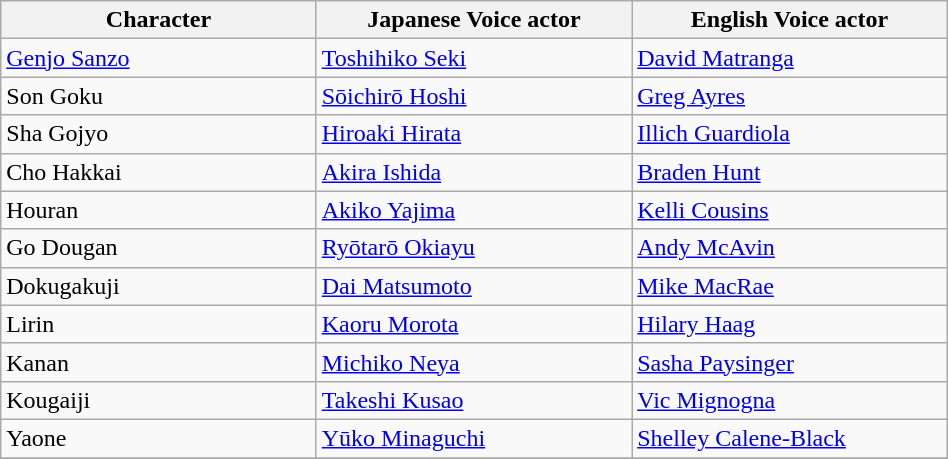<table class="wikitable" | style="width:50%;">
<tr>
<th style="width:15%;">Character</th>
<th style="width:15%;">Japanese Voice actor</th>
<th style="width:15%;">English Voice actor</th>
</tr>
<tr>
<td><a href='#'>Genjo Sanzo</a></td>
<td><a href='#'>Toshihiko Seki</a></td>
<td><a href='#'>David Matranga</a></td>
</tr>
<tr>
<td>Son Goku</td>
<td><a href='#'>Sōichirō Hoshi</a></td>
<td><a href='#'>Greg Ayres</a></td>
</tr>
<tr>
<td>Sha Gojyo</td>
<td><a href='#'>Hiroaki Hirata</a></td>
<td><a href='#'>Illich Guardiola</a></td>
</tr>
<tr>
<td>Cho Hakkai</td>
<td><a href='#'>Akira Ishida</a></td>
<td><a href='#'>Braden Hunt</a></td>
</tr>
<tr>
<td>Houran</td>
<td><a href='#'>Akiko Yajima</a></td>
<td><a href='#'>Kelli Cousins</a></td>
</tr>
<tr>
<td>Go Dougan</td>
<td><a href='#'>Ryōtarō Okiayu</a></td>
<td><a href='#'>Andy McAvin</a></td>
</tr>
<tr>
<td>Dokugakuji</td>
<td><a href='#'>Dai Matsumoto</a></td>
<td><a href='#'>Mike MacRae</a></td>
</tr>
<tr>
<td>Lirin</td>
<td><a href='#'>Kaoru Morota</a></td>
<td><a href='#'>Hilary Haag</a></td>
</tr>
<tr>
<td>Kanan</td>
<td><a href='#'>Michiko Neya</a></td>
<td><a href='#'>Sasha Paysinger</a></td>
</tr>
<tr>
<td>Kougaiji</td>
<td><a href='#'>Takeshi Kusao</a></td>
<td><a href='#'>Vic Mignogna</a></td>
</tr>
<tr>
<td>Yaone</td>
<td><a href='#'>Yūko Minaguchi</a></td>
<td><a href='#'>Shelley Calene-Black</a></td>
</tr>
<tr>
</tr>
</table>
